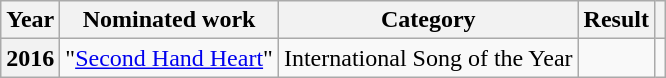<table class="wikitable plainrowheaders">
<tr>
<th>Year</th>
<th>Nominated work</th>
<th>Category</th>
<th>Result</th>
<th></th>
</tr>
<tr>
<th scope="row">2016</th>
<td>"<a href='#'>Second Hand Heart</a>"</td>
<td>International Song of the Year</td>
<td></td>
<td align="center"></td>
</tr>
</table>
